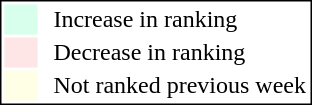<table style="border:1px solid black; float:right;">
<tr>
<td style="background:#D8FFEB; width:20px;"></td>
<td> </td>
<td>Increase in ranking</td>
</tr>
<tr>
<td style="background:#FFE6E6; width:20px;"></td>
<td> </td>
<td>Decrease in ranking</td>
</tr>
<tr>
<td style="background:#FFFFE6; width:20px;"></td>
<td> </td>
<td>Not ranked previous week</td>
</tr>
</table>
